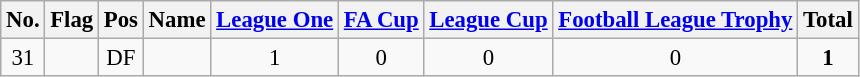<table class="wikitable sortable" style="text-align:center; font-size:95%">
<tr>
<th>No.</th>
<th>Flag</th>
<th>Pos</th>
<th>Name</th>
<th><a href='#'>League One</a></th>
<th><a href='#'>FA Cup</a></th>
<th><a href='#'>League Cup</a></th>
<th><a href='#'>Football League Trophy</a></th>
<th>Total</th>
</tr>
<tr>
<td>31</td>
<td></td>
<td>DF</td>
<td></td>
<td>1</td>
<td>0</td>
<td>0</td>
<td>0</td>
<td> <strong>1</strong></td>
</tr>
</table>
